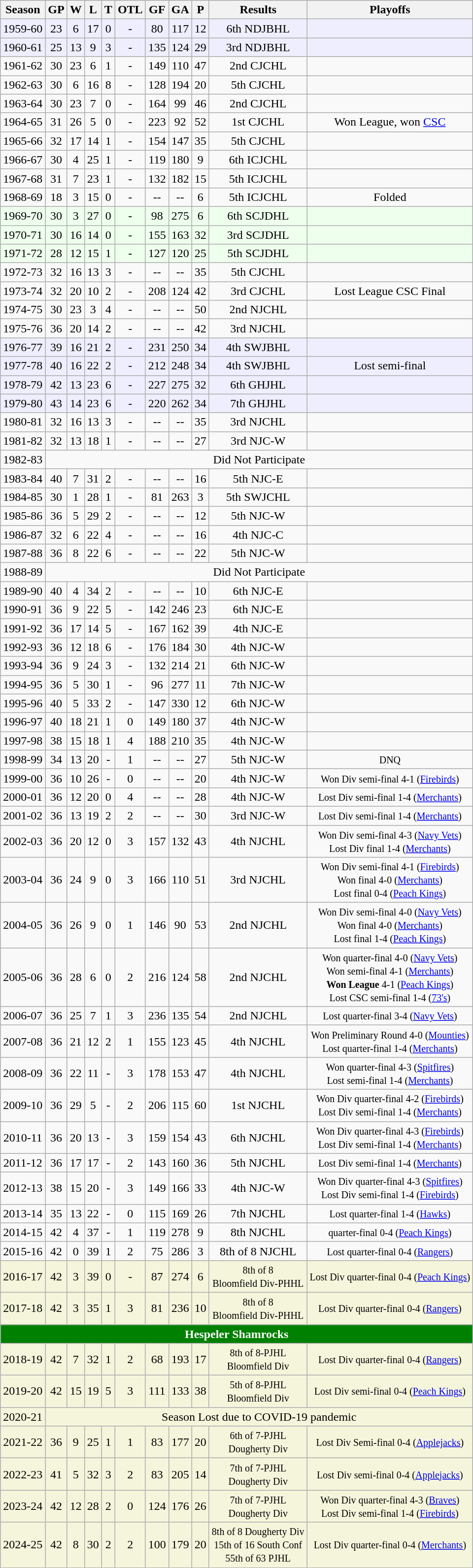<table class="wikitable">
<tr>
<th>Season</th>
<th>GP</th>
<th>W</th>
<th>L</th>
<th>T</th>
<th>OTL</th>
<th>GF</th>
<th>GA</th>
<th>P</th>
<th>Results</th>
<th>Playoffs</th>
</tr>
<tr align="center" bgcolor="#eeeeff">
<td>1959-60</td>
<td>23</td>
<td>6</td>
<td>17</td>
<td>0</td>
<td>-</td>
<td>80</td>
<td>117</td>
<td>12</td>
<td>6th NDJBHL</td>
<td></td>
</tr>
<tr align="center" bgcolor="#eeeeff">
<td>1960-61</td>
<td>25</td>
<td>13</td>
<td>9</td>
<td>3</td>
<td>-</td>
<td>135</td>
<td>124</td>
<td>29</td>
<td>3rd NDJBHL</td>
<td></td>
</tr>
<tr align="center">
<td>1961-62</td>
<td>30</td>
<td>23</td>
<td>6</td>
<td>1</td>
<td>-</td>
<td>149</td>
<td>110</td>
<td>47</td>
<td>2nd CJCHL</td>
<td></td>
</tr>
<tr align="center">
<td>1962-63</td>
<td>30</td>
<td>6</td>
<td>16</td>
<td>8</td>
<td>-</td>
<td>128</td>
<td>194</td>
<td>20</td>
<td>5th CJCHL</td>
<td></td>
</tr>
<tr align="center">
<td>1963-64</td>
<td>30</td>
<td>23</td>
<td>7</td>
<td>0</td>
<td>-</td>
<td>164</td>
<td>99</td>
<td>46</td>
<td>2nd CJCHL</td>
<td></td>
</tr>
<tr align="center">
<td>1964-65</td>
<td>31</td>
<td>26</td>
<td>5</td>
<td>0</td>
<td>-</td>
<td>223</td>
<td>92</td>
<td>52</td>
<td>1st CJCHL</td>
<td>Won League, won <a href='#'>CSC</a></td>
</tr>
<tr align="center">
<td>1965-66</td>
<td>32</td>
<td>17</td>
<td>14</td>
<td>1</td>
<td>-</td>
<td>154</td>
<td>147</td>
<td>35</td>
<td>5th CJCHL</td>
<td></td>
</tr>
<tr align="center">
<td>1966-67</td>
<td>30</td>
<td>4</td>
<td>25</td>
<td>1</td>
<td>-</td>
<td>119</td>
<td>180</td>
<td>9</td>
<td>6th ICJCHL</td>
<td></td>
</tr>
<tr align="center">
<td>1967-68</td>
<td>31</td>
<td>7</td>
<td>23</td>
<td>1</td>
<td>-</td>
<td>132</td>
<td>182</td>
<td>15</td>
<td>5th ICJCHL</td>
<td></td>
</tr>
<tr align="center">
<td>1968-69</td>
<td>18</td>
<td>3</td>
<td>15</td>
<td>0</td>
<td>-</td>
<td>--</td>
<td>--</td>
<td>6</td>
<td>5th ICJCHL</td>
<td>Folded</td>
</tr>
<tr align="center" bgcolor="#eeffee">
<td>1969-70</td>
<td>30</td>
<td>3</td>
<td>27</td>
<td>0</td>
<td>-</td>
<td>98</td>
<td>275</td>
<td>6</td>
<td>6th SCJDHL</td>
<td></td>
</tr>
<tr align="center" bgcolor="#eeffee">
<td>1970-71</td>
<td>30</td>
<td>16</td>
<td>14</td>
<td>0</td>
<td>-</td>
<td>155</td>
<td>163</td>
<td>32</td>
<td>3rd SCJDHL</td>
<td></td>
</tr>
<tr align="center" bgcolor="#eeffee">
<td>1971-72</td>
<td>28</td>
<td>12</td>
<td>15</td>
<td>1</td>
<td>-</td>
<td>127</td>
<td>120</td>
<td>25</td>
<td>5th SCJDHL</td>
<td></td>
</tr>
<tr align="center">
<td>1972-73</td>
<td>32</td>
<td>16</td>
<td>13</td>
<td>3</td>
<td>-</td>
<td>--</td>
<td>--</td>
<td>35</td>
<td>5th CJCHL</td>
<td></td>
</tr>
<tr align="center">
<td>1973-74</td>
<td>32</td>
<td>20</td>
<td>10</td>
<td>2</td>
<td>-</td>
<td>208</td>
<td>124</td>
<td>42</td>
<td>3rd CJCHL</td>
<td>Lost League CSC Final</td>
</tr>
<tr align="center">
<td>1974-75</td>
<td>30</td>
<td>23</td>
<td>3</td>
<td>4</td>
<td>-</td>
<td>--</td>
<td>--</td>
<td>50</td>
<td>2nd NJCHL</td>
<td></td>
</tr>
<tr align="center">
<td>1975-76</td>
<td>36</td>
<td>20</td>
<td>14</td>
<td>2</td>
<td>-</td>
<td>--</td>
<td>--</td>
<td>42</td>
<td>3rd NJCHL</td>
<td></td>
</tr>
<tr align="center" bgcolor="#eeeeff">
<td>1976-77</td>
<td>39</td>
<td>16</td>
<td>21</td>
<td>2</td>
<td>-</td>
<td>231</td>
<td>250</td>
<td>34</td>
<td>4th SWJBHL</td>
<td></td>
</tr>
<tr align="center" bgcolor="#eeeeff">
<td>1977-78</td>
<td>40</td>
<td>16</td>
<td>22</td>
<td>2</td>
<td>-</td>
<td>212</td>
<td>248</td>
<td>34</td>
<td>4th SWJBHL</td>
<td>Lost semi-final</td>
</tr>
<tr align="center" bgcolor="#eeeeff">
<td>1978-79</td>
<td>42</td>
<td>13</td>
<td>23</td>
<td>6</td>
<td>-</td>
<td>227</td>
<td>275</td>
<td>32</td>
<td>6th GHJHL</td>
<td></td>
</tr>
<tr align="center" bgcolor="#eeeeff">
<td>1979-80</td>
<td>43</td>
<td>14</td>
<td>23</td>
<td>6</td>
<td>-</td>
<td>220</td>
<td>262</td>
<td>34</td>
<td>7th GHJHL</td>
<td></td>
</tr>
<tr align="center">
<td>1980-81</td>
<td>32</td>
<td>16</td>
<td>13</td>
<td>3</td>
<td>-</td>
<td>--</td>
<td>--</td>
<td>35</td>
<td>3rd NJCHL</td>
<td></td>
</tr>
<tr align="center">
<td>1981-82</td>
<td>32</td>
<td>13</td>
<td>18</td>
<td>1</td>
<td>-</td>
<td>--</td>
<td>--</td>
<td>27</td>
<td>3rd NJC-W</td>
<td></td>
</tr>
<tr align="center">
<td>1982-83</td>
<td colspan="11">Did Not Participate</td>
</tr>
<tr align="center">
<td>1983-84</td>
<td>40</td>
<td>7</td>
<td>31</td>
<td>2</td>
<td>-</td>
<td>--</td>
<td>--</td>
<td>16</td>
<td>5th NJC-E</td>
<td></td>
</tr>
<tr align="center">
<td>1984-85</td>
<td>30</td>
<td>1</td>
<td>28</td>
<td>1</td>
<td>-</td>
<td>81</td>
<td>263</td>
<td>3</td>
<td>5th SWJCHL</td>
<td></td>
</tr>
<tr align="center">
<td>1985-86</td>
<td>36</td>
<td>5</td>
<td>29</td>
<td>2</td>
<td>-</td>
<td>--</td>
<td>--</td>
<td>12</td>
<td>5th NJC-W</td>
<td></td>
</tr>
<tr align="center">
<td>1986-87</td>
<td>32</td>
<td>6</td>
<td>22</td>
<td>4</td>
<td>-</td>
<td>--</td>
<td>--</td>
<td>16</td>
<td>4th NJC-C</td>
<td></td>
</tr>
<tr align="center">
<td>1987-88</td>
<td>36</td>
<td>8</td>
<td>22</td>
<td>6</td>
<td>-</td>
<td>--</td>
<td>--</td>
<td>22</td>
<td>5th NJC-W</td>
<td></td>
</tr>
<tr align="center">
<td>1988-89</td>
<td colspan="11">Did Not Participate</td>
</tr>
<tr align="center">
<td>1989-90</td>
<td>40</td>
<td>4</td>
<td>34</td>
<td>2</td>
<td>-</td>
<td>--</td>
<td>--</td>
<td>10</td>
<td>6th NJC-E</td>
<td></td>
</tr>
<tr align="center">
<td>1990-91</td>
<td>36</td>
<td>9</td>
<td>22</td>
<td>5</td>
<td>-</td>
<td>142</td>
<td>246</td>
<td>23</td>
<td>6th NJC-E</td>
<td></td>
</tr>
<tr align="center">
<td>1991-92</td>
<td>36</td>
<td>17</td>
<td>14</td>
<td>5</td>
<td>-</td>
<td>167</td>
<td>162</td>
<td>39</td>
<td>4th NJC-E</td>
<td></td>
</tr>
<tr align="center">
<td>1992-93</td>
<td>36</td>
<td>12</td>
<td>18</td>
<td>6</td>
<td>-</td>
<td>176</td>
<td>184</td>
<td>30</td>
<td>4th NJC-W</td>
<td></td>
</tr>
<tr align="center">
<td>1993-94</td>
<td>36</td>
<td>9</td>
<td>24</td>
<td>3</td>
<td>-</td>
<td>132</td>
<td>214</td>
<td>21</td>
<td>6th NJC-W</td>
<td></td>
</tr>
<tr align="center">
<td>1994-95</td>
<td>36</td>
<td>5</td>
<td>30</td>
<td>1</td>
<td>-</td>
<td>96</td>
<td>277</td>
<td>11</td>
<td>7th NJC-W</td>
<td></td>
</tr>
<tr align="center">
<td>1995-96</td>
<td>40</td>
<td>5</td>
<td>33</td>
<td>2</td>
<td>-</td>
<td>147</td>
<td>330</td>
<td>12</td>
<td>6th NJC-W</td>
<td></td>
</tr>
<tr align="center">
<td>1996-97</td>
<td>40</td>
<td>18</td>
<td>21</td>
<td>1</td>
<td>0</td>
<td>149</td>
<td>180</td>
<td>37</td>
<td>4th NJC-W</td>
<td></td>
</tr>
<tr align="center">
<td>1997-98</td>
<td>38</td>
<td>15</td>
<td>18</td>
<td>1</td>
<td>4</td>
<td>188</td>
<td>210</td>
<td>35</td>
<td>4th NJC-W</td>
<td></td>
</tr>
<tr align="center">
<td>1998-99</td>
<td>34</td>
<td>13</td>
<td>20</td>
<td>-</td>
<td>1</td>
<td>--</td>
<td>--</td>
<td>27</td>
<td>5th NJC-W</td>
<td><small>DNQ</small></td>
</tr>
<tr align="center">
<td>1999-00</td>
<td>36</td>
<td>10</td>
<td>26</td>
<td>-</td>
<td>0</td>
<td>--</td>
<td>--</td>
<td>20</td>
<td>4th NJC-W</td>
<td><small>Won Div semi-final 4-1 (<a href='#'>Firebirds</a>)</small></td>
</tr>
<tr align="center">
<td>2000-01</td>
<td>36</td>
<td>12</td>
<td>20</td>
<td>0</td>
<td>4</td>
<td>--</td>
<td>--</td>
<td>28</td>
<td>4th NJC-W</td>
<td><small>Lost Div semi-final 1-4 (<a href='#'>Merchants</a>)</small></td>
</tr>
<tr align="center">
<td>2001-02</td>
<td>36</td>
<td>13</td>
<td>19</td>
<td>2</td>
<td>2</td>
<td>--</td>
<td>--</td>
<td>30</td>
<td>3rd NJC-W</td>
<td><small>Lost Div semi-final 1-4 (<a href='#'>Merchants</a>)</small></td>
</tr>
<tr align="center">
<td>2002-03</td>
<td>36</td>
<td>20</td>
<td>12</td>
<td>0</td>
<td>3</td>
<td>157</td>
<td>132</td>
<td>43</td>
<td>4th NJCHL</td>
<td><small>Won Div semi-final 4-3 (<a href='#'>Navy Vets</a>)<br>Lost Div final 1-4 (<a href='#'>Merchants</a>)</small></td>
</tr>
<tr align="center">
<td>2003-04</td>
<td>36</td>
<td>24</td>
<td>9</td>
<td>0</td>
<td>3</td>
<td>166</td>
<td>110</td>
<td>51</td>
<td>3rd NJCHL</td>
<td><small>Won Div semi-final 4-1 (<a href='#'>Firebirds</a>)<br>Won final 4-0 (<a href='#'>Merchants</a>)<br>Lost final 0-4 (<a href='#'>Peach Kings</a>)</small></td>
</tr>
<tr align="center">
<td>2004-05</td>
<td>36</td>
<td>26</td>
<td>9</td>
<td>0</td>
<td>1</td>
<td>146</td>
<td>90</td>
<td>53</td>
<td>2nd NJCHL</td>
<td><small>Won Div semi-final 4-0 (<a href='#'>Navy Vets</a>)<br>Won final 4-0 (<a href='#'>Merchants</a>)<br>Lost final 1-4 (<a href='#'>Peach Kings</a>)</small></td>
</tr>
<tr align="center">
<td>2005-06</td>
<td>36</td>
<td>28</td>
<td>6</td>
<td>0</td>
<td>2</td>
<td>216</td>
<td>124</td>
<td>58</td>
<td>2nd NJCHL</td>
<td><small>Won quarter-final 4-0 (<a href='#'>Navy Vets</a>)<br>Won semi-final 4-1 (<a href='#'>Merchants</a>)<br><strong>Won League</strong> 4-1 (<a href='#'>Peach Kings</a>)<br>Lost CSC semi-final 1-4 (<a href='#'>73's</a>)</small></td>
</tr>
<tr align="center">
<td>2006-07</td>
<td>36</td>
<td>25</td>
<td>7</td>
<td>1</td>
<td>3</td>
<td>236</td>
<td>135</td>
<td>54</td>
<td>2nd NJCHL</td>
<td><small>Lost quarter-final 3-4 (<a href='#'>Navy Vets</a>)</small></td>
</tr>
<tr align="center">
<td>2007-08</td>
<td>36</td>
<td>21</td>
<td>12</td>
<td>2</td>
<td>1</td>
<td>155</td>
<td>123</td>
<td>45</td>
<td>4th NJCHL</td>
<td><small>Won Preliminary Round 4-0 (<a href='#'>Mounties</a>)<br>Lost quarter-final 1-4 (<a href='#'>Merchants</a>)</small></td>
</tr>
<tr align="center">
<td>2008-09</td>
<td>36</td>
<td>22</td>
<td>11</td>
<td>-</td>
<td>3</td>
<td>178</td>
<td>153</td>
<td>47</td>
<td>4th NJCHL</td>
<td><small>Won quarter-final 4-3 (<a href='#'>Spitfires</a>)<br>Lost semi-final 1-4 (<a href='#'>Merchants</a>)</small></td>
</tr>
<tr align="center">
<td>2009-10</td>
<td>36</td>
<td>29</td>
<td>5</td>
<td>-</td>
<td>2</td>
<td>206</td>
<td>115</td>
<td>60</td>
<td>1st NJCHL</td>
<td><small>Won Div quarter-final 4-2 (<a href='#'>Firebirds</a>)<br>Lost Div semi-final 1-4 (<a href='#'>Merchants</a>)</small></td>
</tr>
<tr align="center">
<td>2010-11</td>
<td>36</td>
<td>20</td>
<td>13</td>
<td>-</td>
<td>3</td>
<td>159</td>
<td>154</td>
<td>43</td>
<td>6th NJCHL</td>
<td><small>Won Div quarter-final 4-3 (<a href='#'>Firebirds</a>)<br>Lost Div semi-final 1-4 (<a href='#'>Merchants</a>)</small></td>
</tr>
<tr align="center">
<td>2011-12</td>
<td>36</td>
<td>17</td>
<td>17</td>
<td>-</td>
<td>2</td>
<td>143</td>
<td>160</td>
<td>36</td>
<td>5th NJCHL</td>
<td><small>Lost Div semi-final 1-4 (<a href='#'>Merchants</a>)</small></td>
</tr>
<tr align="center">
<td>2012-13</td>
<td>38</td>
<td>15</td>
<td>20</td>
<td>-</td>
<td>3</td>
<td>149</td>
<td>166</td>
<td>33</td>
<td>4th NJC-W</td>
<td><small>Won Div quarter-final 4-3 (<a href='#'>Spitfires</a>)<br>Lost Div semi-final 1-4 (<a href='#'>Firebirds</a>)</small></td>
</tr>
<tr align="center">
<td>2013-14</td>
<td>35</td>
<td>13</td>
<td>22</td>
<td>-</td>
<td>0</td>
<td>115</td>
<td>169</td>
<td>26</td>
<td>7th NJCHL</td>
<td><small>Lost quarter-final 1-4 (<a href='#'>Hawks</a>)</small></td>
</tr>
<tr align="center">
<td>2014-15</td>
<td>42</td>
<td>4</td>
<td>37</td>
<td>-</td>
<td>1</td>
<td>119</td>
<td>278</td>
<td>9</td>
<td>8th NJCHL</td>
<td><small>quarter-final 0-4 (<a href='#'>Peach Kings</a>)</small></td>
</tr>
<tr align="center">
<td>2015-16</td>
<td>42</td>
<td>0</td>
<td>39</td>
<td>1</td>
<td>2</td>
<td>75</td>
<td>286</td>
<td>3</td>
<td>8th of 8 NJCHL</td>
<td><small>Lost quarter-final 0-4 (<a href='#'>Rangers</a>)</small></td>
</tr>
<tr align="center" bgcolor=beige>
<td>2016-17</td>
<td>42</td>
<td>3</td>
<td>39</td>
<td>0</td>
<td>-</td>
<td>87</td>
<td>274</td>
<td>6</td>
<td><small>8th of 8<br>Bloomfield Div-PHHL</small></td>
<td><small>Lost Div quarter-final 0-4 (<a href='#'>Peach Kings</a>)</small></td>
</tr>
<tr align="center" bgcolor=beige>
<td>2017-18</td>
<td>42</td>
<td>3</td>
<td>35</td>
<td>1</td>
<td>3</td>
<td>81</td>
<td>236</td>
<td>10</td>
<td><small>8th of 8<br>Bloomfield Div-PHHL</small></td>
<td><small>Lost Div quarter-final 0-4 (<a href='#'>Rangers</a>)</small></td>
</tr>
<tr align="center"  bgcolor="green"  style="color:#FFFFFF">
<td colspan=12><strong>Hespeler Shamrocks</strong></td>
</tr>
<tr align="center" bgcolor=beige>
<td>2018-19</td>
<td>42</td>
<td>7</td>
<td>32</td>
<td>1</td>
<td>2</td>
<td>68</td>
<td>193</td>
<td>17</td>
<td><small>8th of 8-PJHL<br>Bloomfield Div</small></td>
<td><small>Lost Div quarter-final 0-4 (<a href='#'>Rangers</a>)</small></td>
</tr>
<tr align="center" bgcolor=beige>
<td>2019-20</td>
<td>42</td>
<td>15</td>
<td>19</td>
<td>5</td>
<td>3</td>
<td>111</td>
<td>133</td>
<td>38</td>
<td><small>5th of 8-PJHL<br>Bloomfield Div</small></td>
<td><small>Lost Div semi-final 0-4 (<a href='#'>Peach Kings</a>)</small></td>
</tr>
<tr align="center" bgcolor="beige">
<td>2020-21</td>
<td colspan="10">Season Lost due to COVID-19 pandemic</td>
</tr>
<tr align="center" bgcolor=beige>
<td>2021-22</td>
<td>36</td>
<td>9</td>
<td>25</td>
<td>1</td>
<td>1</td>
<td>83</td>
<td>177</td>
<td>20</td>
<td><small>6th of 7-PJHL<br>Dougherty Div</small></td>
<td><small>Lost Div Semi-final 0-4 (<a href='#'>Applejacks</a>)</small></td>
</tr>
<tr align="center" bgcolor=beige>
<td>2022-23</td>
<td>41</td>
<td>5</td>
<td>32</td>
<td>3</td>
<td>2</td>
<td>83</td>
<td>205</td>
<td>14</td>
<td><small>7th of 7-PJHL<br>Dougherty Div</small></td>
<td><small>Lost Div semi-final 0-4 (<a href='#'>Applejacks</a>)</small></td>
</tr>
<tr align="center" bgcolor=beige>
<td>2023-24</td>
<td>42</td>
<td>12</td>
<td>28</td>
<td>2</td>
<td>0</td>
<td>124</td>
<td>176</td>
<td>26</td>
<td><small>7th of 7-PJHL<br>Dougherty Div</small></td>
<td><small>Won Div quarter-final 4-3 (<a href='#'>Braves</a>)<br>Lost Div semi-final 1-4 (<a href='#'>Firebirds</a>)</small></td>
</tr>
<tr align="center" bgcolor=beige>
<td>2024-25</td>
<td>42</td>
<td>8</td>
<td>30</td>
<td>2</td>
<td>2</td>
<td>100</td>
<td>179</td>
<td>20</td>
<td><small>8th of 8 Dougherty Div<br>15th of 16 South Conf<br>55th of 63 PJHL</small></td>
<td><small>Lost Div quarter-final 0-4 (<a href='#'>Merchants</a>)</small></td>
</tr>
</table>
